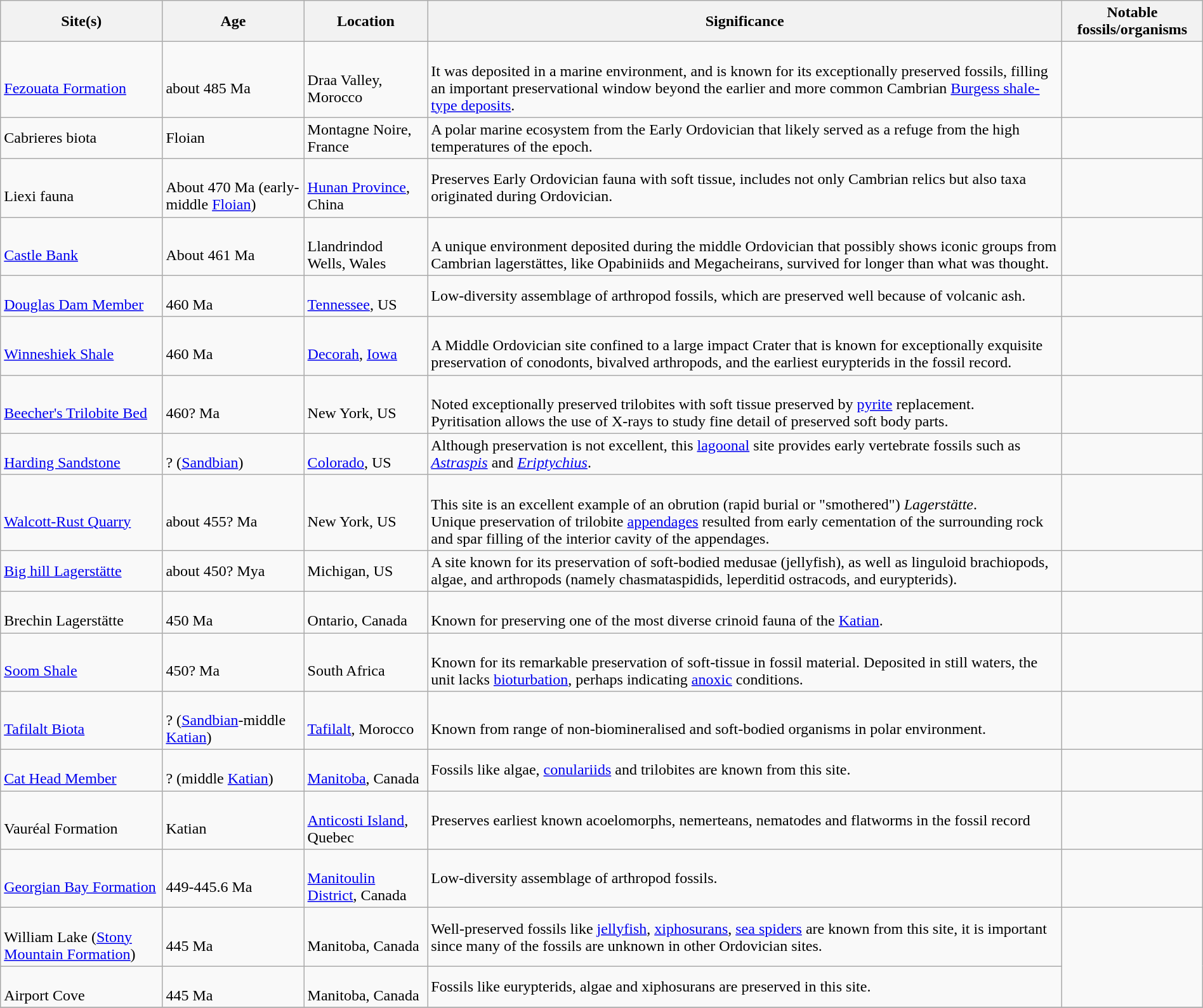<table class="wikitable" align="center" width="100%">
<tr>
<th>Site(s)</th>
<th>Age</th>
<th>Location</th>
<th>Significance</th>
<th>Notable fossils/organisms</th>
</tr>
<tr>
<td><br><a href='#'>Fezouata Formation</a></td>
<td><br>about 485 Ma</td>
<td><br>Draa Valley, Morocco</td>
<td><br>It was deposited in a marine environment, and is known for its exceptionally preserved fossils, filling an important preservational window beyond the earlier and more common Cambrian <a href='#'>Burgess shale-type deposits</a>.</td>
<td><br></td>
</tr>
<tr>
<td>Cabrieres biota</td>
<td>Floian</td>
<td>Montagne Noire, France</td>
<td>A polar marine ecosystem from the Early Ordovician that likely served as a refuge from the high temperatures of the epoch.</td>
<td></td>
</tr>
<tr>
<td><br>Liexi fauna</td>
<td><br>About 470 Ma (early-middle <a href='#'>Floian</a>)</td>
<td><br><a href='#'>Hunan Province</a>, China</td>
<td>Preserves Early Ordovician fauna with soft tissue, includes not only Cambrian relics but also taxa originated during Ordovician.</td>
<td></td>
</tr>
<tr>
<td><br><a href='#'>Castle Bank</a></td>
<td><br>About 461 Ma</td>
<td><br>Llandrindod Wells, Wales</td>
<td><br>A unique environment deposited during the middle Ordovician that possibly shows iconic groups from Cambrian lagerstättes, like Opabiniids and Megacheirans, survived for longer than what was thought.</td>
<td><br></td>
</tr>
<tr>
<td><br><a href='#'>Douglas Dam Member</a></td>
<td><br>460 Ma</td>
<td><br><a href='#'>Tennessee</a>, US</td>
<td>Low-diversity assemblage of arthropod fossils, which are preserved well because of volcanic ash.</td>
<td><br></td>
</tr>
<tr>
<td><br><a href='#'>Winneshiek Shale</a></td>
<td><br>460 Ma</td>
<td><br><a href='#'>Decorah</a>, <a href='#'>Iowa</a></td>
<td><br>A Middle Ordovician site confined to a large impact Crater that is known for exceptionally exquisite preservation of conodonts, bivalved arthropods, and the earliest eurypterids in the fossil record.</td>
<td></td>
</tr>
<tr>
<td><br><a href='#'>Beecher's Trilobite Bed</a></td>
<td><br>460? Ma</td>
<td><br>New York, US</td>
<td><br>Noted exceptionally preserved trilobites with soft tissue preserved by <a href='#'>pyrite</a> replacement.<br> Pyritisation allows the use of X-rays to study fine detail of preserved soft body parts.</td>
<td><br></td>
</tr>
<tr>
<td><br><a href='#'>Harding Sandstone</a></td>
<td><br>? (<a href='#'>Sandbian</a>)</td>
<td><br><a href='#'>Colorado</a>, US</td>
<td>Although preservation is not excellent, this <a href='#'>lagoonal</a> site provides early vertebrate fossils such as <em><a href='#'>Astraspis</a></em> and <em><a href='#'>Eriptychius</a></em>.</td>
<td><br></td>
</tr>
<tr>
<td><br><a href='#'>Walcott-Rust Quarry</a></td>
<td><br>about 455? Ma</td>
<td><br>New York, US</td>
<td><br>This site is an excellent example of an obrution (rapid burial or "smothered") <em>Lagerstätte</em>.<br> Unique preservation of trilobite <a href='#'>appendages</a> resulted from early cementation of the surrounding rock and spar filling of the interior cavity of the appendages.</td>
<td><br></td>
</tr>
<tr>
<td><a href='#'>Big hill Lagerstätte</a></td>
<td>about 450? Mya</td>
<td>Michigan, US</td>
<td>A site known for its preservation of soft-bodied medusae (jellyfish), as well as linguloid brachiopods, algae, and arthropods (namely chasmataspidids, leperditid ostracods, and eurypterids).</td>
<td></td>
</tr>
<tr>
<td><br>Brechin Lagerstätte</td>
<td><br>450 Ma</td>
<td><br>Ontario, Canada</td>
<td><br>Known for preserving one of the most diverse crinoid fauna of the <a href='#'>Katian</a>.</td>
<td></td>
</tr>
<tr>
<td><br><a href='#'>Soom Shale</a></td>
<td><br>450? Ma</td>
<td><br>South Africa</td>
<td><br>Known for its remarkable preservation of soft-tissue in fossil material. Deposited in still waters, the unit lacks <a href='#'>bioturbation</a>, perhaps indicating <a href='#'>anoxic</a> conditions.</td>
<td><br></td>
</tr>
<tr>
<td><br><a href='#'>Tafilalt Biota</a></td>
<td><br>? (<a href='#'>Sandbian</a>-middle <a href='#'>Katian</a>)</td>
<td><br><a href='#'>Tafilalt</a>, Morocco</td>
<td><br>Known from range of non-biomineralised and soft-bodied organisms in polar environment.</td>
<td><br></td>
</tr>
<tr>
<td><br><a href='#'>Cat Head Member</a></td>
<td><br>? (middle <a href='#'>Katian</a>)</td>
<td><br><a href='#'>Manitoba</a>, Canada</td>
<td>Fossils like algae, <a href='#'>conulariids</a> and trilobites are known from this site.</td>
<td></td>
</tr>
<tr>
<td><br>Vauréal Formation</td>
<td><br>Katian</td>
<td><br><a href='#'>Anticosti Island</a>, Quebec</td>
<td>Preserves earliest known acoelomorphs, nemerteans, nematodes and flatworms in the fossil record</td>
<td></td>
</tr>
<tr>
<td><br><a href='#'>Georgian Bay Formation</a></td>
<td><br>449-445.6 Ma</td>
<td><br><a href='#'>Manitoulin District</a>, Canada</td>
<td>Low-diversity assemblage of arthropod fossils.</td>
<td><br></td>
</tr>
<tr>
<td><br>William Lake (<a href='#'>Stony Mountain Formation</a>)</td>
<td><br>445 Ma</td>
<td><br>Manitoba, Canada</td>
<td>Well-preserved fossils like <a href='#'>jellyfish</a>, <a href='#'>xiphosurans</a>, <a href='#'>sea spiders</a> are known from this site, it is important since many of the fossils are unknown in other Ordovician sites.</td>
<td rowspan="2"><br></td>
</tr>
<tr>
<td><br>Airport Cove</td>
<td><br>445 Ma</td>
<td><br>Manitoba, Canada</td>
<td>Fossils like eurypterids, algae and xiphosurans are preserved in this site.</td>
</tr>
<tr>
</tr>
</table>
